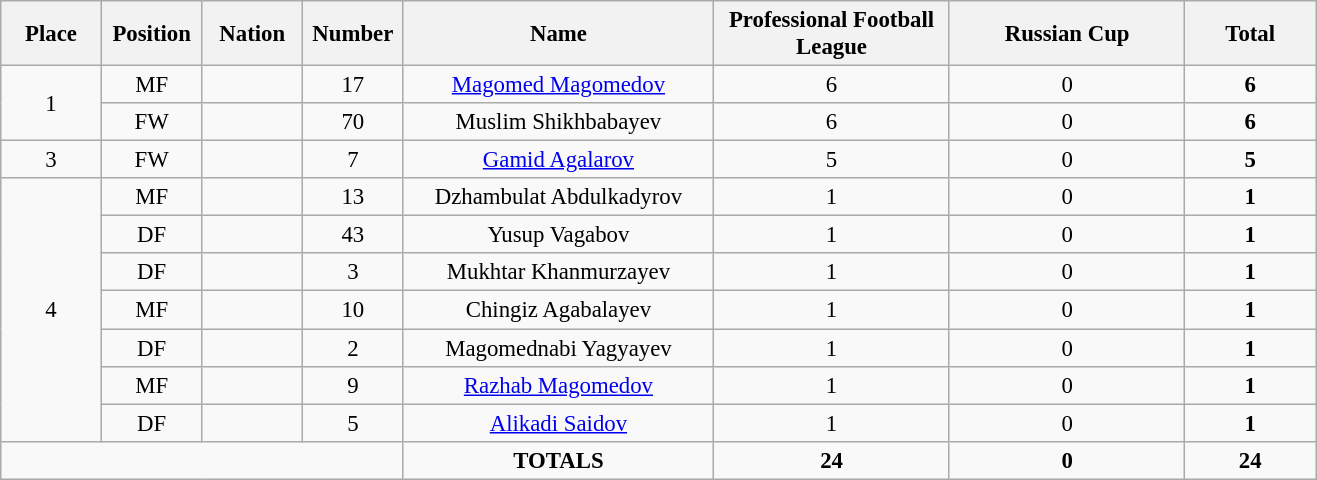<table class="wikitable" style="font-size: 95%; text-align: center;">
<tr>
<th width=60>Place</th>
<th width=60>Position</th>
<th width=60>Nation</th>
<th width=60>Number</th>
<th width=200>Name</th>
<th width=150>Professional Football League</th>
<th width=150>Russian Cup</th>
<th width=80><strong>Total</strong></th>
</tr>
<tr>
<td rowspan="2">1</td>
<td>MF</td>
<td></td>
<td>17</td>
<td><a href='#'>Magomed Magomedov</a></td>
<td>6</td>
<td>0</td>
<td><strong>6</strong></td>
</tr>
<tr>
<td>FW</td>
<td></td>
<td>70</td>
<td>Muslim Shikhbabayev</td>
<td>6</td>
<td>0</td>
<td><strong>6</strong></td>
</tr>
<tr>
<td>3</td>
<td>FW</td>
<td></td>
<td>7</td>
<td><a href='#'>Gamid Agalarov</a></td>
<td>5</td>
<td>0</td>
<td><strong>5</strong></td>
</tr>
<tr>
<td rowspan="7">4</td>
<td>MF</td>
<td></td>
<td>13</td>
<td>Dzhambulat Abdulkadyrov</td>
<td>1</td>
<td>0</td>
<td><strong>1</strong></td>
</tr>
<tr>
<td>DF</td>
<td></td>
<td>43</td>
<td>Yusup Vagabov</td>
<td>1</td>
<td>0</td>
<td><strong>1</strong></td>
</tr>
<tr>
<td>DF</td>
<td></td>
<td>3</td>
<td>Mukhtar Khanmurzayev</td>
<td>1</td>
<td>0</td>
<td><strong>1</strong></td>
</tr>
<tr>
<td>MF</td>
<td></td>
<td>10</td>
<td>Chingiz Agabalayev</td>
<td>1</td>
<td>0</td>
<td><strong>1</strong></td>
</tr>
<tr>
<td>DF</td>
<td></td>
<td>2</td>
<td>Magomednabi Yagyayev</td>
<td>1</td>
<td>0</td>
<td><strong>1</strong></td>
</tr>
<tr>
<td>MF</td>
<td></td>
<td>9</td>
<td><a href='#'>Razhab Magomedov</a></td>
<td>1</td>
<td>0</td>
<td><strong>1</strong></td>
</tr>
<tr>
<td>DF</td>
<td></td>
<td>5</td>
<td><a href='#'>Alikadi Saidov</a></td>
<td>1</td>
<td>0</td>
<td><strong>1</strong></td>
</tr>
<tr>
<td colspan="4"></td>
<td><strong>TOTALS</strong></td>
<td><strong>24</strong></td>
<td><strong>0</strong></td>
<td><strong>24</strong></td>
</tr>
</table>
